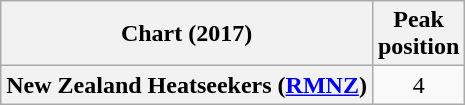<table class="wikitable sortable plainrowheaders" style="text-align:center">
<tr>
<th scope="col">Chart (2017)</th>
<th scope="col">Peak<br>position</th>
</tr>
<tr>
<th scope="row">New Zealand Heatseekers (<a href='#'>RMNZ</a>)</th>
<td>4</td>
</tr>
</table>
